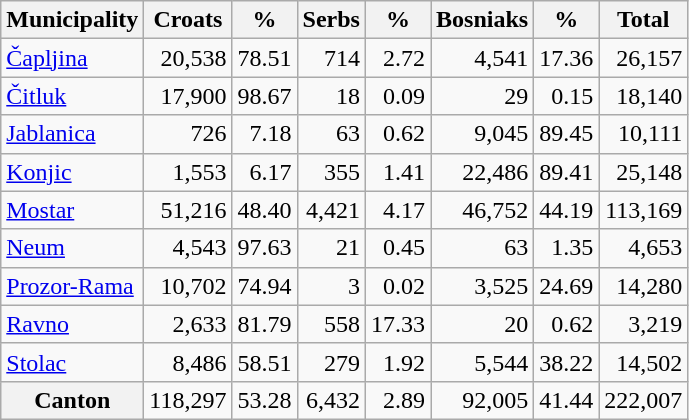<table class="wikitable sortable" style="text-align:right;">
<tr>
<th>Municipality</th>
<th>Croats</th>
<th>%</th>
<th>Serbs</th>
<th>%</th>
<th>Bosniaks</th>
<th>%</th>
<th>Total</th>
</tr>
<tr>
<td style="text-align:left;"><a href='#'>Čapljina</a></td>
<td>20,538</td>
<td>78.51</td>
<td>714</td>
<td>2.72</td>
<td>4,541</td>
<td>17.36</td>
<td>26,157</td>
</tr>
<tr>
<td style="text-align:left;"><a href='#'>Čitluk</a></td>
<td>17,900</td>
<td>98.67</td>
<td>18</td>
<td>0.09</td>
<td>29</td>
<td>0.15</td>
<td>18,140</td>
</tr>
<tr>
<td style="text-align:left;"><a href='#'>Jablanica</a></td>
<td>726</td>
<td>7.18</td>
<td>63</td>
<td>0.62</td>
<td>9,045</td>
<td>89.45</td>
<td>10,111</td>
</tr>
<tr>
<td style="text-align:left;"><a href='#'>Konjic</a></td>
<td>1,553</td>
<td>6.17</td>
<td>355</td>
<td>1.41</td>
<td>22,486</td>
<td>89.41</td>
<td>25,148</td>
</tr>
<tr>
<td style="text-align:left;"><a href='#'>Mostar</a></td>
<td>51,216</td>
<td>48.40</td>
<td>4,421</td>
<td>4.17</td>
<td>46,752</td>
<td>44.19</td>
<td>113,169</td>
</tr>
<tr>
<td style="text-align:left;"><a href='#'>Neum</a></td>
<td>4,543</td>
<td>97.63</td>
<td>21</td>
<td>0.45</td>
<td>63</td>
<td>1.35</td>
<td>4,653</td>
</tr>
<tr>
<td style="text-align:left;"><a href='#'>Prozor-Rama</a></td>
<td>10,702</td>
<td>74.94</td>
<td>3</td>
<td>0.02</td>
<td>3,525</td>
<td>24.69</td>
<td>14,280</td>
</tr>
<tr>
<td style="text-align:left;"><a href='#'>Ravno</a></td>
<td>2,633</td>
<td>81.79</td>
<td>558</td>
<td>17.33</td>
<td>20</td>
<td>0.62</td>
<td>3,219</td>
</tr>
<tr>
<td style="text-align:left;"><a href='#'>Stolac</a></td>
<td>8,486</td>
<td>58.51</td>
<td>279</td>
<td>1.92</td>
<td>5,544</td>
<td>38.22</td>
<td>14,502</td>
</tr>
<tr>
<th>Canton</th>
<td>118,297</td>
<td>53.28</td>
<td>6,432</td>
<td>2.89</td>
<td>92,005</td>
<td>41.44</td>
<td>222,007</td>
</tr>
</table>
